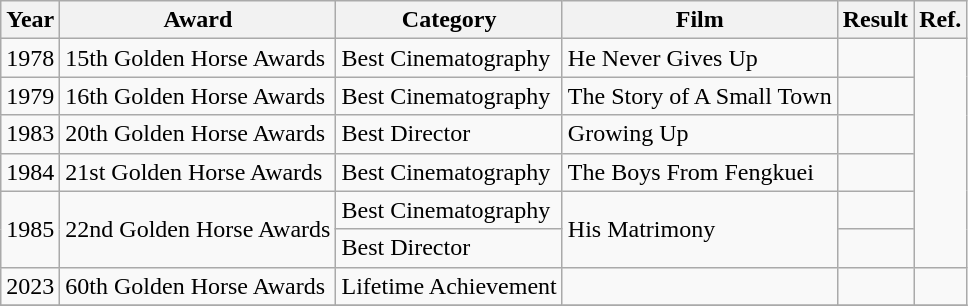<table class="wikitable">
<tr>
<th>Year</th>
<th>Award</th>
<th>Category</th>
<th>Film</th>
<th>Result</th>
<th>Ref.</th>
</tr>
<tr>
<td>1978</td>
<td>15th Golden Horse Awards</td>
<td>Best Cinematography</td>
<td>He Never Gives Up</td>
<td></td>
<td rowspan="6"></td>
</tr>
<tr>
<td>1979</td>
<td>16th Golden Horse Awards</td>
<td>Best Cinematography</td>
<td>The Story of A Small Town</td>
<td></td>
</tr>
<tr>
<td>1983</td>
<td>20th Golden Horse Awards</td>
<td>Best Director</td>
<td>Growing Up</td>
<td></td>
</tr>
<tr>
<td>1984</td>
<td>21st Golden Horse Awards</td>
<td>Best Cinematography</td>
<td>The Boys From Fengkuei</td>
<td></td>
</tr>
<tr>
<td rowspan="2">1985</td>
<td rowspan="2">22nd Golden Horse Awards</td>
<td>Best Cinematography</td>
<td rowspan="2">His Matrimony</td>
<td></td>
</tr>
<tr>
<td>Best Director</td>
<td></td>
</tr>
<tr>
<td>2023</td>
<td>60th Golden Horse Awards</td>
<td>Lifetime Achievement</td>
<td></td>
<td></td>
<td></td>
</tr>
<tr>
</tr>
</table>
